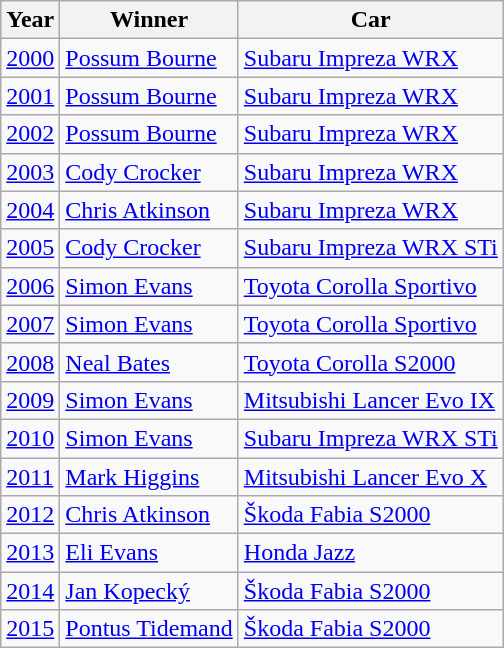<table class="wikitable">
<tr>
<th>Year</th>
<th>Winner</th>
<th>Car</th>
</tr>
<tr>
<td><a href='#'>2000</a></td>
<td> <a href='#'>Possum Bourne</a></td>
<td><a href='#'>Subaru Impreza WRX</a></td>
</tr>
<tr>
<td><a href='#'>2001</a></td>
<td> <a href='#'>Possum Bourne</a></td>
<td><a href='#'>Subaru Impreza WRX</a></td>
</tr>
<tr>
<td><a href='#'>2002</a></td>
<td> <a href='#'>Possum Bourne</a></td>
<td><a href='#'>Subaru Impreza WRX</a></td>
</tr>
<tr>
<td><a href='#'>2003</a></td>
<td> <a href='#'>Cody Crocker</a></td>
<td><a href='#'>Subaru Impreza WRX</a></td>
</tr>
<tr>
<td><a href='#'>2004</a></td>
<td> <a href='#'>Chris Atkinson</a></td>
<td><a href='#'>Subaru Impreza WRX</a></td>
</tr>
<tr>
<td><a href='#'>2005</a></td>
<td> <a href='#'>Cody Crocker</a></td>
<td><a href='#'>Subaru Impreza WRX STi</a></td>
</tr>
<tr>
<td><a href='#'>2006</a></td>
<td> <a href='#'>Simon Evans</a></td>
<td><a href='#'>Toyota Corolla Sportivo</a></td>
</tr>
<tr>
<td><a href='#'>2007</a></td>
<td> <a href='#'>Simon Evans</a></td>
<td><a href='#'>Toyota Corolla Sportivo</a></td>
</tr>
<tr>
<td><a href='#'>2008</a></td>
<td> <a href='#'>Neal Bates</a></td>
<td><a href='#'>Toyota Corolla S2000</a></td>
</tr>
<tr>
<td><a href='#'>2009</a></td>
<td> <a href='#'>Simon Evans</a></td>
<td><a href='#'>Mitsubishi Lancer Evo IX</a></td>
</tr>
<tr>
<td><a href='#'>2010</a></td>
<td> <a href='#'>Simon Evans</a></td>
<td><a href='#'>Subaru Impreza WRX STi</a></td>
</tr>
<tr>
<td><a href='#'>2011</a></td>
<td> <a href='#'>Mark Higgins</a></td>
<td><a href='#'>Mitsubishi Lancer Evo X</a></td>
</tr>
<tr>
<td><a href='#'>2012</a></td>
<td> <a href='#'>Chris Atkinson</a></td>
<td><a href='#'>Škoda Fabia S2000</a></td>
</tr>
<tr>
<td><a href='#'>2013</a></td>
<td> <a href='#'>Eli Evans</a></td>
<td><a href='#'>Honda Jazz</a></td>
</tr>
<tr>
<td><a href='#'>2014</a></td>
<td> <a href='#'>Jan Kopecký</a></td>
<td><a href='#'>Škoda Fabia S2000</a></td>
</tr>
<tr>
<td><a href='#'>2015</a></td>
<td> <a href='#'>Pontus Tidemand</a></td>
<td><a href='#'>Škoda Fabia S2000</a></td>
</tr>
</table>
